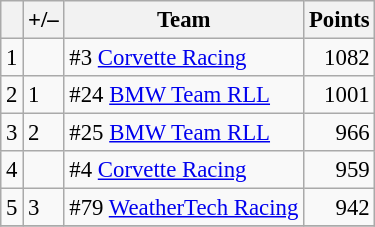<table class="wikitable" style="font-size: 95%;">
<tr>
<th scope="col"></th>
<th scope="col">+/–</th>
<th scope="col">Team</th>
<th scope="col">Points</th>
</tr>
<tr>
<td align=center>1</td>
<td align="left"></td>
<td> #3 <a href='#'>Corvette Racing</a></td>
<td align=right>1082</td>
</tr>
<tr>
<td align=center>2</td>
<td align="left"> 1</td>
<td> #24 <a href='#'>BMW Team RLL</a></td>
<td align=right>1001</td>
</tr>
<tr>
<td align=center>3</td>
<td align="left"> 2</td>
<td> #25 <a href='#'>BMW Team RLL</a></td>
<td align=right>966</td>
</tr>
<tr>
<td align=center>4</td>
<td align="left"></td>
<td> #4 <a href='#'>Corvette Racing</a></td>
<td align=right>959</td>
</tr>
<tr>
<td align=center>5</td>
<td align="left"> 3</td>
<td> #79 <a href='#'>WeatherTech Racing</a></td>
<td align=right>942</td>
</tr>
<tr>
</tr>
</table>
